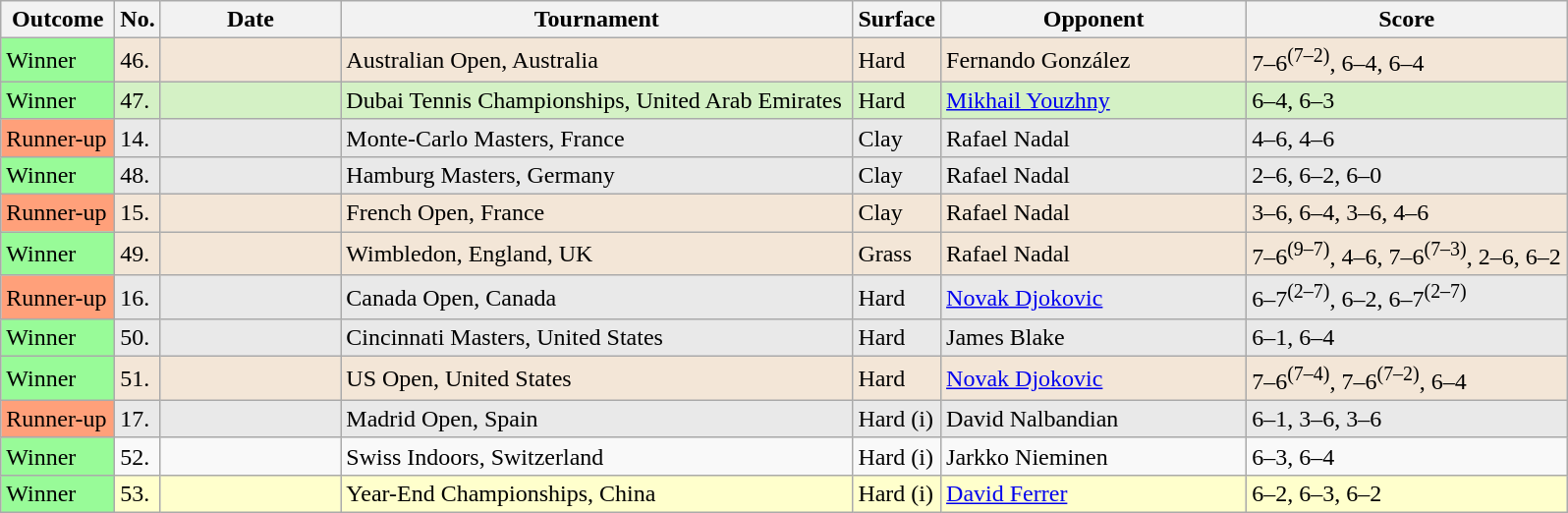<table class="sortable wikitable">
<tr>
<th style="width:70px">Outcome</th>
<th style="width:20px">No.</th>
<th style="width:115px">Date</th>
<th style="width:340px">Tournament</th>
<th style="width:50px">Surface</th>
<th style="width:200px">Opponent</th>
<th style="width:210px" class="unsortable">Score</th>
</tr>
<tr style="background:#f3e6d7;">
<td style="background:#98fb98;">Winner</td>
<td>46.</td>
<td></td>
<td>Australian Open, Australia </td>
<td>Hard</td>
<td> Fernando González</td>
<td>7–6<sup>(7–2)</sup>, 6–4, 6–4</td>
</tr>
<tr style="background:#d4f1c5;">
<td style="background:#98fb98;">Winner</td>
<td>47.</td>
<td></td>
<td>Dubai Tennis Championships, United Arab Emirates </td>
<td>Hard</td>
<td> <a href='#'>Mikhail Youzhny</a></td>
<td>6–4, 6–3</td>
</tr>
<tr style="background:#e9e9e9;">
<td style="background:#ffa07a;">Runner-up</td>
<td>14.</td>
<td></td>
<td>Monte-Carlo Masters, France </td>
<td>Clay</td>
<td> Rafael Nadal</td>
<td>4–6, 4–6</td>
</tr>
<tr style="background:#e9e9e9;">
<td style="background:#98fb98;">Winner</td>
<td>48.</td>
<td></td>
<td>Hamburg Masters, Germany </td>
<td>Clay</td>
<td> Rafael Nadal</td>
<td>2–6, 6–2, 6–0</td>
</tr>
<tr style="background:#f3e6d7;">
<td style="background:#ffa07a;">Runner-up</td>
<td>15.</td>
<td></td>
<td>French Open, France </td>
<td>Clay</td>
<td> Rafael Nadal</td>
<td>3–6, 6–4, 3–6, 4–6</td>
</tr>
<tr style="background:#f3e6d7;">
<td style="background:#98fb98;">Winner</td>
<td>49.</td>
<td></td>
<td>Wimbledon, England, UK </td>
<td>Grass</td>
<td> Rafael Nadal</td>
<td>7–6<sup>(9–7)</sup>, 4–6, 7–6<sup>(7–3)</sup>, 2–6, 6–2</td>
</tr>
<tr style="background:#e9e9e9;">
<td style="background:#ffa07a;">Runner-up</td>
<td>16.</td>
<td></td>
<td>Canada Open, Canada</td>
<td>Hard</td>
<td> <a href='#'>Novak Djokovic</a></td>
<td>6–7<sup>(2–7)</sup>, 6–2, 6–7<sup>(2–7)</sup></td>
</tr>
<tr style="background:#e9e9e9;">
<td style="background:#98fb98;">Winner</td>
<td>50.</td>
<td></td>
<td>Cincinnati Masters, United States </td>
<td>Hard</td>
<td> James Blake</td>
<td>6–1, 6–4</td>
</tr>
<tr style="background:#f3e6d7;">
<td style="background:#98fb98;">Winner</td>
<td>51.</td>
<td></td>
<td>US Open, United States </td>
<td>Hard</td>
<td> <a href='#'>Novak Djokovic</a></td>
<td>7–6<sup>(7–4)</sup>, 7–6<sup>(7–2)</sup>, 6–4</td>
</tr>
<tr style="background:#e9e9e9;">
<td style="background:#ffa07a;">Runner-up</td>
<td>17.</td>
<td></td>
<td>Madrid Open, Spain</td>
<td>Hard (i)</td>
<td> David Nalbandian</td>
<td>6–1, 3–6, 3–6</td>
</tr>
<tr>
<td style="background:#98fb98;">Winner</td>
<td>52.</td>
<td></td>
<td>Swiss Indoors, Switzerland </td>
<td>Hard (i)</td>
<td> Jarkko Nieminen</td>
<td>6–3, 6–4</td>
</tr>
<tr style="background:#ffc;">
<td style="background:#98fb98;">Winner</td>
<td>53.</td>
<td></td>
<td>Year-End Championships, China </td>
<td>Hard (i)</td>
<td> <a href='#'>David Ferrer</a></td>
<td>6–2, 6–3, 6–2</td>
</tr>
</table>
